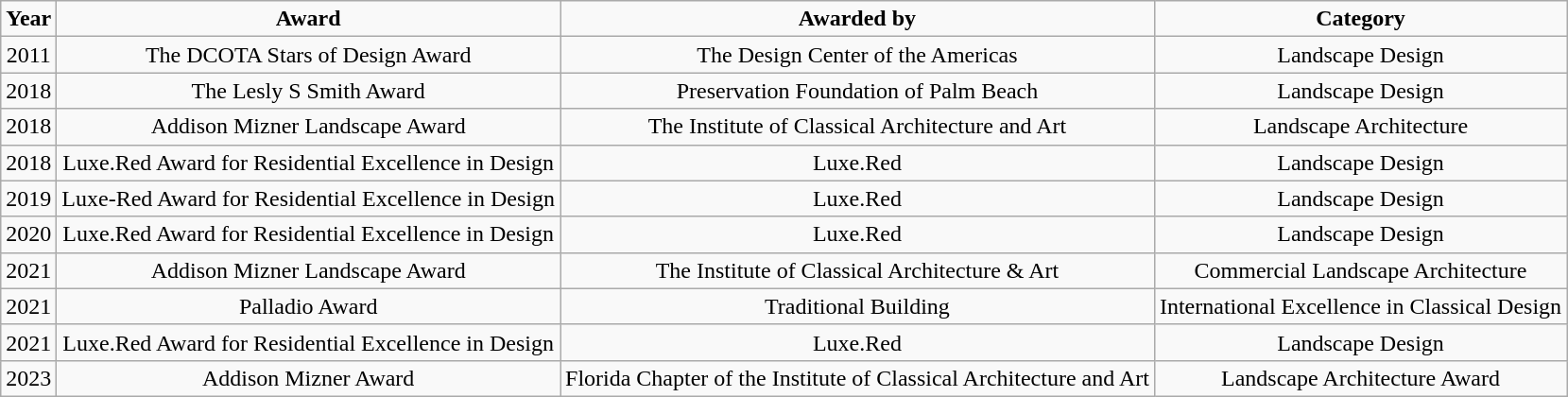<table class="wikitable plainrowheaders" style="text-align:center;" border="1">
<tr>
<td scope="col"><strong>Year</strong></td>
<td><strong>Award</strong></td>
<td><strong>Awarded by</strong></td>
<td><strong>Category</strong></td>
</tr>
<tr>
<td>2011</td>
<td>The DCOTA Stars of Design Award</td>
<td>The Design Center of the Americas</td>
<td>Landscape Design</td>
</tr>
<tr>
<td>2018</td>
<td>The Lesly S Smith Award</td>
<td>Preservation Foundation of Palm Beach</td>
<td>Landscape Design</td>
</tr>
<tr>
<td>2018</td>
<td>Addison Mizner Landscape Award</td>
<td>The Institute of Classical Architecture and Art</td>
<td>Landscape Architecture</td>
</tr>
<tr>
<td>2018</td>
<td>Luxe.Red Award for Residential Excellence in Design</td>
<td>Luxe.Red</td>
<td>Landscape Design</td>
</tr>
<tr>
<td>2019</td>
<td>Luxe-Red Award for Residential Excellence in Design</td>
<td>Luxe.Red</td>
<td>Landscape Design</td>
</tr>
<tr>
<td>2020</td>
<td>Luxe.Red Award for Residential Excellence in Design</td>
<td>Luxe.Red</td>
<td>Landscape Design</td>
</tr>
<tr>
<td>2021</td>
<td>Addison Mizner Landscape Award</td>
<td>The Institute of Classical Architecture & Art </td>
<td>Commercial Landscape Architecture</td>
</tr>
<tr>
<td>2021</td>
<td>Palladio Award</td>
<td>Traditional Building</td>
<td>International Excellence in Classical Design</td>
</tr>
<tr>
<td>2021</td>
<td>Luxe.Red Award for Residential Excellence in Design</td>
<td>Luxe.Red</td>
<td>Landscape Design</td>
</tr>
<tr>
<td>2023</td>
<td>Addison Mizner Award</td>
<td>Florida Chapter of the Institute of Classical Architecture and Art </td>
<td>Landscape Architecture Award</td>
</tr>
</table>
